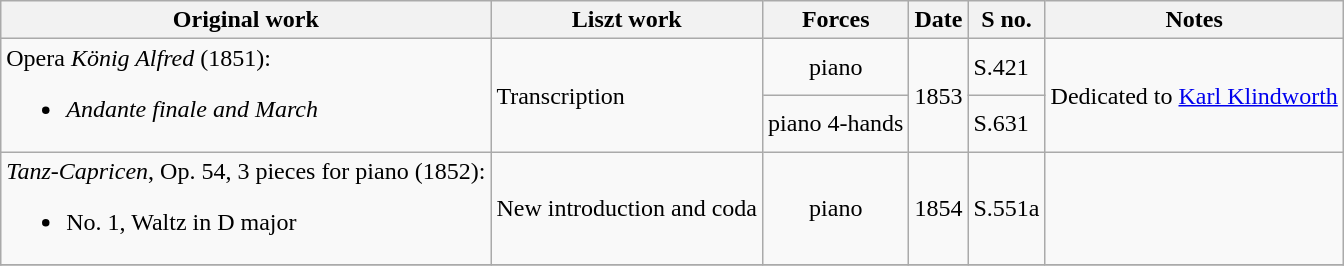<table class="wikitable">
<tr>
<th>Original work</th>
<th>Liszt work</th>
<th>Forces</th>
<th>Date</th>
<th>S no.</th>
<th>Notes</th>
</tr>
<tr>
<td rowspan=2>Opera <em>König Alfred</em> (1851):<br><ul><li><em>Andante finale and March</em></li></ul></td>
<td rowspan=2>Transcription</td>
<td style="text-align: center">piano</td>
<td rowspan=2>1853</td>
<td>S.421</td>
<td rowspan=2>Dedicated to <a href='#'>Karl Klindworth</a></td>
</tr>
<tr>
<td style="text-align: center">piano 4-hands</td>
<td>S.631</td>
</tr>
<tr>
<td><em>Tanz-Capricen</em>, Op. 54, 3 pieces for piano (1852):<br><ul><li>No. 1, Waltz in D major</li></ul></td>
<td>New introduction and coda</td>
<td style="text-align: center">piano</td>
<td>1854</td>
<td>S.551a</td>
<td></td>
</tr>
<tr>
</tr>
</table>
